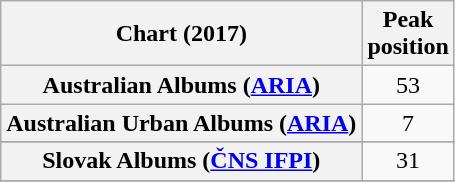<table class="wikitable sortable plainrowheaders" style="text-align:center">
<tr>
<th scope="col">Chart (2017)</th>
<th scope="col">Peak<br> position</th>
</tr>
<tr>
<th scope="row">Australian Albums (<a href='#'>ARIA</a>)</th>
<td>53</td>
</tr>
<tr>
<th scope="row">Australian Urban Albums (<a href='#'>ARIA</a>)</th>
<td>7</td>
</tr>
<tr>
</tr>
<tr>
</tr>
<tr>
</tr>
<tr>
</tr>
<tr>
</tr>
<tr>
</tr>
<tr>
</tr>
<tr>
</tr>
<tr>
</tr>
<tr>
</tr>
<tr>
</tr>
<tr>
</tr>
<tr>
<th scope="row">Slovak Albums (<a href='#'>ČNS IFPI</a>)</th>
<td>31</td>
</tr>
<tr>
</tr>
<tr>
</tr>
<tr>
</tr>
<tr>
</tr>
<tr>
</tr>
</table>
